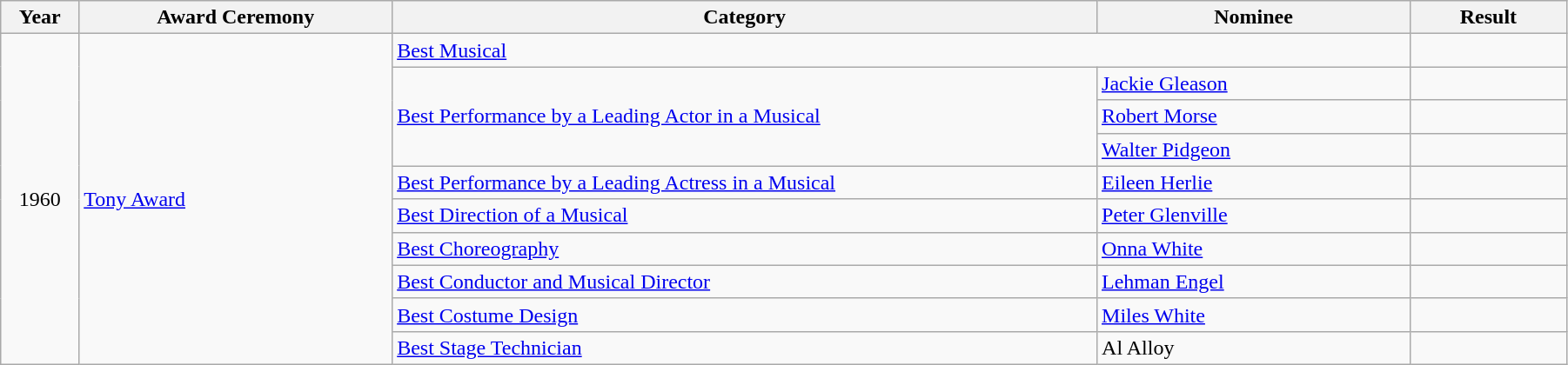<table class="wikitable" width="95%">
<tr>
<th width="5%">Year</th>
<th width="20%">Award Ceremony</th>
<th width="45%">Category</th>
<th width="20%">Nominee</th>
<th width="10%">Result</th>
</tr>
<tr>
<td rowspan="10" align="center">1960</td>
<td rowspan="10"><a href='#'>Tony Award</a></td>
<td colspan="2"><a href='#'>Best Musical</a></td>
<td></td>
</tr>
<tr>
<td rowspan="3"><a href='#'>Best Performance by a Leading Actor in a Musical</a></td>
<td><a href='#'>Jackie Gleason</a></td>
<td></td>
</tr>
<tr>
<td><a href='#'>Robert Morse</a></td>
<td></td>
</tr>
<tr>
<td><a href='#'>Walter Pidgeon</a></td>
<td></td>
</tr>
<tr>
<td><a href='#'>Best Performance by a Leading Actress in a Musical</a></td>
<td><a href='#'>Eileen Herlie</a></td>
<td></td>
</tr>
<tr>
<td><a href='#'>Best Direction of a Musical</a></td>
<td><a href='#'>Peter Glenville</a></td>
<td></td>
</tr>
<tr>
<td><a href='#'>Best Choreography</a></td>
<td><a href='#'>Onna White</a></td>
<td></td>
</tr>
<tr>
<td><a href='#'>Best Conductor and Musical Director</a></td>
<td><a href='#'>Lehman Engel</a></td>
<td></td>
</tr>
<tr>
<td><a href='#'>Best Costume Design</a></td>
<td><a href='#'>Miles White</a></td>
<td></td>
</tr>
<tr>
<td><a href='#'>Best Stage Technician</a></td>
<td>Al Alloy</td>
<td></td>
</tr>
</table>
